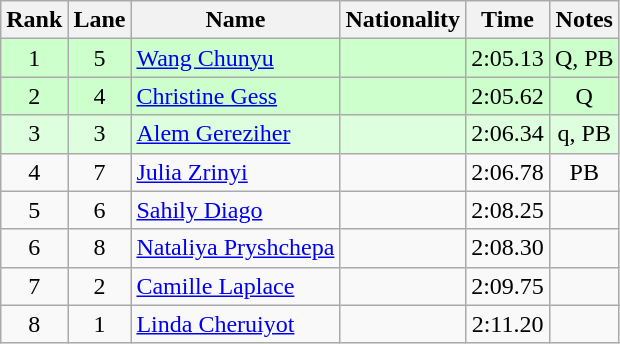<table class="wikitable sortable" style="text-align:center">
<tr>
<th>Rank</th>
<th>Lane</th>
<th>Name</th>
<th>Nationality</th>
<th>Time</th>
<th>Notes</th>
</tr>
<tr bgcolor=ccffcc>
<td>1</td>
<td>5</td>
<td align=left><a href='#'>Wang Chunyu</a></td>
<td align=left></td>
<td>2:05.13</td>
<td>Q, PB</td>
</tr>
<tr bgcolor=ccffcc>
<td>2</td>
<td>4</td>
<td align=left><a href='#'>Christine Gess</a></td>
<td align=left></td>
<td>2:05.62</td>
<td>Q</td>
</tr>
<tr bgcolor=ddffdd>
<td>3</td>
<td>3</td>
<td align=left><a href='#'>Alem Gereziher</a></td>
<td align=left></td>
<td>2:06.34</td>
<td>q, PB</td>
</tr>
<tr>
<td>4</td>
<td>7</td>
<td align=left><a href='#'>Julia Zrinyi</a></td>
<td align=left></td>
<td>2:06.78</td>
<td>PB</td>
</tr>
<tr>
<td>5</td>
<td>6</td>
<td align=left><a href='#'>Sahily Diago</a></td>
<td align=left></td>
<td>2:08.25</td>
<td></td>
</tr>
<tr>
<td>6</td>
<td>8</td>
<td align=left><a href='#'>Nataliya Pryshchepa</a></td>
<td align=left></td>
<td>2:08.30</td>
<td></td>
</tr>
<tr>
<td>7</td>
<td>2</td>
<td align=left><a href='#'>Camille Laplace</a></td>
<td align=left></td>
<td>2:09.75</td>
<td></td>
</tr>
<tr>
<td>8</td>
<td>1</td>
<td align=left><a href='#'>Linda Cheruiyot</a></td>
<td align=left></td>
<td>2:11.20</td>
<td></td>
</tr>
</table>
